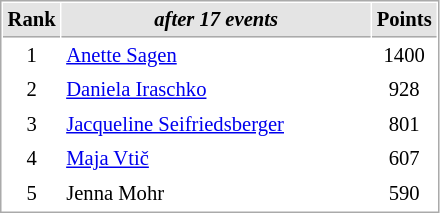<table cellspacing="1" cellpadding="3" style="border:1px solid #AAAAAA;font-size:86%">
<tr bgcolor="#E4E4E4">
<th style="border-bottom:1px solid #AAAAAA" width=10>Rank</th>
<th style="border-bottom:1px solid #AAAAAA" width=200><em>after 17 events</em></th>
<th style="border-bottom:1px solid #AAAAAA" width=20>Points</th>
</tr>
<tr>
<td align=center>1</td>
<td align=left> <a href='#'>Anette Sagen</a></td>
<td align=center>1400</td>
</tr>
<tr>
<td align=center>2</td>
<td align=left> <a href='#'>Daniela Iraschko</a></td>
<td align=center>928</td>
</tr>
<tr>
<td align=center>3</td>
<td align=left> <a href='#'>Jacqueline Seifriedsberger</a></td>
<td align=center>801</td>
</tr>
<tr>
<td align=center>4</td>
<td align=left> <a href='#'>Maja Vtič</a></td>
<td align=center>607</td>
</tr>
<tr>
<td align=center>5</td>
<td align=left> Jenna Mohr</td>
<td align=center>590</td>
</tr>
</table>
